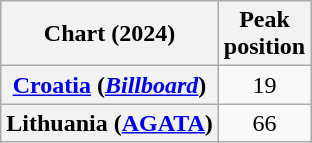<table class="wikitable sortable plainrowheaders" style="text-align:center">
<tr>
<th scope="col">Chart (2024)</th>
<th scope="col">Peak<br>position</th>
</tr>
<tr>
<th scope="row"><a href='#'>Croatia</a> (<em><a href='#'>Billboard</a></em>)</th>
<td>19</td>
</tr>
<tr>
<th scope="row">Lithuania (<a href='#'>AGATA</a>)</th>
<td>66</td>
</tr>
</table>
